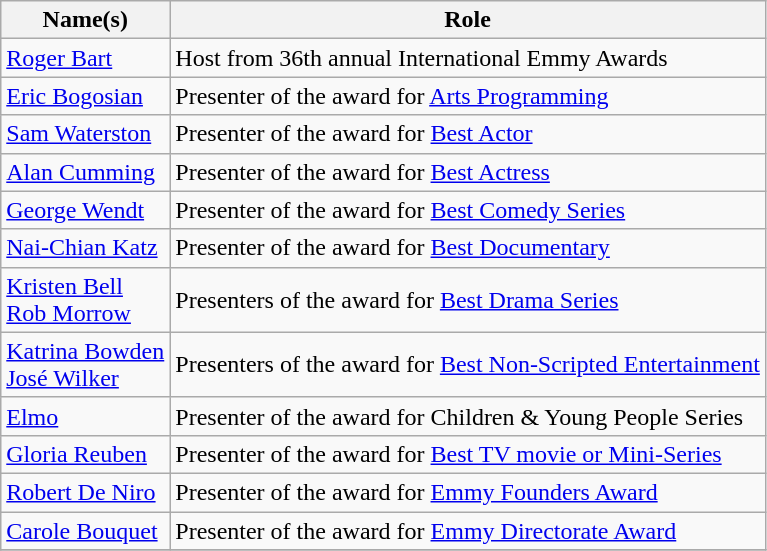<table class="wikitable sortable">
<tr>
<th>Name(s)</th>
<th>Role</th>
</tr>
<tr>
<td><a href='#'>Roger Bart</a></td>
<td>Host from 36th annual International Emmy Awards</td>
</tr>
<tr>
<td><a href='#'>Eric Bogosian</a></td>
<td>Presenter of the award for <a href='#'>Arts Programming</a></td>
</tr>
<tr>
<td><a href='#'>Sam Waterston</a></td>
<td>Presenter of the award for <a href='#'>Best Actor</a></td>
</tr>
<tr>
<td><a href='#'>Alan Cumming</a></td>
<td>Presenter of the award for <a href='#'>Best Actress</a></td>
</tr>
<tr>
<td><a href='#'>George Wendt</a></td>
<td>Presenter of the award for <a href='#'>Best Comedy Series</a></td>
</tr>
<tr>
<td><a href='#'>Nai-Chian Katz</a></td>
<td>Presenter of the award for <a href='#'>Best Documentary</a></td>
</tr>
<tr>
<td><a href='#'>Kristen Bell</a><br><a href='#'>Rob Morrow</a></td>
<td>Presenters of the award for <a href='#'>Best Drama Series</a></td>
</tr>
<tr>
<td><a href='#'>Katrina Bowden</a><br><a href='#'>José Wilker</a></td>
<td>Presenters of the award for <a href='#'>Best Non-Scripted Entertainment</a></td>
</tr>
<tr>
<td><a href='#'>Elmo</a></td>
<td>Presenter of the award for Children & Young People Series</td>
</tr>
<tr>
<td><a href='#'>Gloria Reuben</a></td>
<td>Presenter of the award for <a href='#'>Best TV movie or Mini-Series</a></td>
</tr>
<tr>
<td><a href='#'>Robert De Niro</a></td>
<td>Presenter of the award for <a href='#'>Emmy Founders Award</a></td>
</tr>
<tr>
<td><a href='#'>Carole Bouquet</a></td>
<td>Presenter of the award for <a href='#'>Emmy Directorate Award</a></td>
</tr>
<tr>
</tr>
</table>
